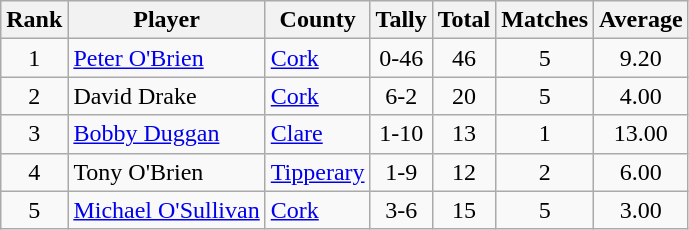<table class="wikitable">
<tr>
<th>Rank</th>
<th>Player</th>
<th>County</th>
<th>Tally</th>
<th>Total</th>
<th>Matches</th>
<th>Average</th>
</tr>
<tr>
<td rowspan=1 align=center>1</td>
<td><a href='#'>Peter O'Brien</a></td>
<td><a href='#'>Cork</a></td>
<td align=center>0-46</td>
<td align=center>46</td>
<td align=center>5</td>
<td align=center>9.20</td>
</tr>
<tr>
<td rowspan=1 align=center>2</td>
<td>David Drake</td>
<td><a href='#'>Cork</a></td>
<td align=center>6-2</td>
<td align=center>20</td>
<td align=center>5</td>
<td align=center>4.00</td>
</tr>
<tr>
<td rowspan=1 align=center>3</td>
<td><a href='#'>Bobby Duggan</a></td>
<td><a href='#'>Clare</a></td>
<td align=center>1-10</td>
<td align=center>13</td>
<td align=center>1</td>
<td align=center>13.00</td>
</tr>
<tr>
<td rowspan=1 align=center>4</td>
<td>Tony O'Brien</td>
<td><a href='#'>Tipperary</a></td>
<td align=center>1-9</td>
<td align=center>12</td>
<td align=center>2</td>
<td align=center>6.00</td>
</tr>
<tr>
<td rowspan=1 align=center>5</td>
<td><a href='#'>Michael O'Sullivan</a></td>
<td><a href='#'>Cork</a></td>
<td align=center>3-6</td>
<td align=center>15</td>
<td align=center>5</td>
<td align=center>3.00</td>
</tr>
</table>
